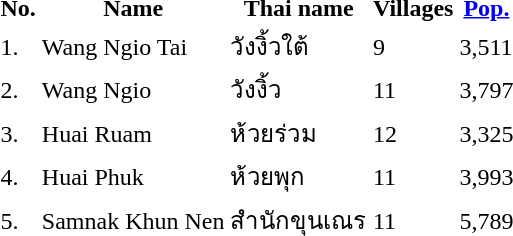<table>
<tr>
<th>No.</th>
<th>Name</th>
<th>Thai name</th>
<th>Villages</th>
<th><a href='#'>Pop.</a></th>
</tr>
<tr>
<td>1.</td>
<td>Wang Ngio Tai</td>
<td>วังงิ้วใต้</td>
<td>9</td>
<td>3,511</td>
<td></td>
</tr>
<tr>
<td>2.</td>
<td>Wang Ngio</td>
<td>วังงิ้ว</td>
<td>11</td>
<td>3,797</td>
<td></td>
</tr>
<tr>
<td>3.</td>
<td>Huai Ruam</td>
<td>ห้วยร่วม</td>
<td>12</td>
<td>3,325</td>
<td></td>
</tr>
<tr>
<td>4.</td>
<td>Huai Phuk</td>
<td>ห้วยพุก</td>
<td>11</td>
<td>3,993</td>
<td></td>
</tr>
<tr>
<td>5.</td>
<td>Samnak Khun Nen</td>
<td>สำนักขุนเณร</td>
<td>11</td>
<td>5,789</td>
<td></td>
</tr>
</table>
